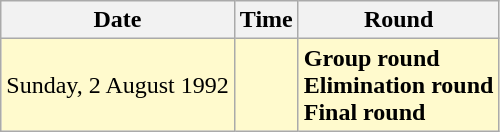<table class="wikitable">
<tr>
<th>Date</th>
<th>Time</th>
<th>Round</th>
</tr>
<tr style=background:lemonchiffon>
<td>Sunday, 2 August 1992</td>
<td></td>
<td><strong>Group round</strong><br><strong>Elimination round</strong><br><strong>Final round</strong></td>
</tr>
</table>
